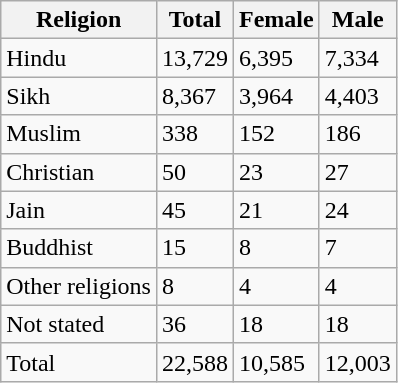<table class="wikitable sortable">
<tr>
<th>Religion</th>
<th>Total</th>
<th>Female</th>
<th>Male</th>
</tr>
<tr>
<td>Hindu</td>
<td>13,729</td>
<td>6,395</td>
<td>7,334</td>
</tr>
<tr>
<td>Sikh</td>
<td>8,367</td>
<td>3,964</td>
<td>4,403</td>
</tr>
<tr>
<td>Muslim</td>
<td>338</td>
<td>152</td>
<td>186</td>
</tr>
<tr>
<td>Christian</td>
<td>50</td>
<td>23</td>
<td>27</td>
</tr>
<tr>
<td>Jain</td>
<td>45</td>
<td>21</td>
<td>24</td>
</tr>
<tr>
<td>Buddhist</td>
<td>15</td>
<td>8</td>
<td>7</td>
</tr>
<tr>
<td>Other religions</td>
<td>8</td>
<td>4</td>
<td>4</td>
</tr>
<tr>
<td>Not stated</td>
<td>36</td>
<td>18</td>
<td>18</td>
</tr>
<tr>
<td>Total</td>
<td>22,588</td>
<td>10,585</td>
<td>12,003</td>
</tr>
</table>
